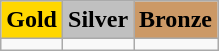<table class="wikitable">
<tr>
<th style="background: gold">Gold</th>
<th style="background: silver">Silver</th>
<th style="background: #cc9966">Bronze</th>
</tr>
<tr>
<td align="center"></td>
<td align="center"></td>
<td align="center"></td>
</tr>
</table>
